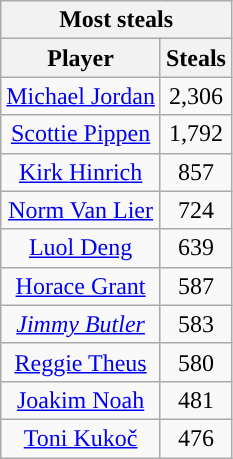<table class="wikitable sortable" style="text-align:center">
<tr>
<th colspan="2" style="text-align:center; ">Most steals</th>
</tr>
<tr>
<th style="text-align:center; ">Player</th>
<th style="text-align:center; ">Steals</th>
</tr>
<tr>
<td><a href='#'>Michael Jordan</a></td>
<td>2,306</td>
</tr>
<tr>
<td><a href='#'>Scottie Pippen</a></td>
<td>1,792</td>
</tr>
<tr>
<td><a href='#'>Kirk Hinrich</a></td>
<td>857</td>
</tr>
<tr>
<td><a href='#'>Norm Van Lier</a></td>
<td>724</td>
</tr>
<tr>
<td><a href='#'>Luol Deng</a></td>
<td>639</td>
</tr>
<tr>
<td><a href='#'>Horace Grant</a></td>
<td>587</td>
</tr>
<tr>
<td><em><a href='#'>Jimmy Butler</a></em></td>
<td>583</td>
</tr>
<tr>
<td><a href='#'>Reggie Theus</a></td>
<td>580</td>
</tr>
<tr>
<td><a href='#'>Joakim Noah</a></td>
<td>481</td>
</tr>
<tr>
<td><a href='#'>Toni Kukoč</a></td>
<td>476</td>
</tr>
</table>
